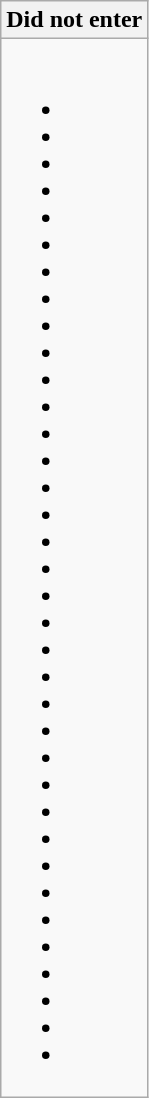<table class="wikitable collapsible collapsed">
<tr>
<th>Did not enter</th>
</tr>
<tr>
<td><br><ul><li></li><li></li><li></li><li></li><li></li><li></li><li></li><li></li><li></li><li></li><li></li><li></li><li></li><li></li><li></li><li></li><li></li><li></li><li></li><li></li><li></li><li></li><li></li><li></li><li></li><li></li><li></li><li></li><li></li><li></li><li></li><li></li><li></li><li></li><li></li><li></li></ul></td>
</tr>
</table>
